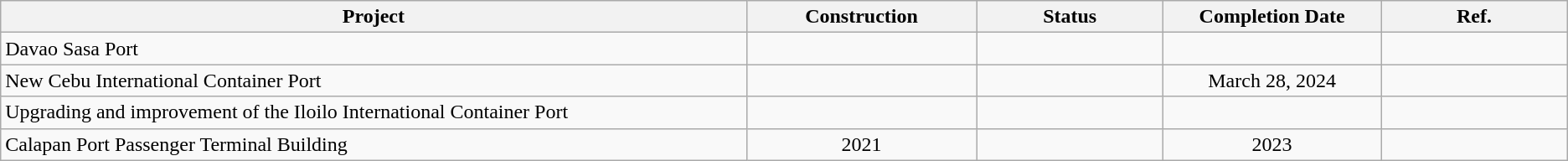<table class="wikitable">
<tr>
<th scope="col" style="width:20%;">Project</th>
<th scope="col" style="width:5%;">Construction</th>
<th scope="col" style="width:5%;">Status</th>
<th scope="col" style="width:5%;">Completion Date</th>
<th scope="col" style="width:5%;">Ref.</th>
</tr>
<tr>
<td>Davao Sasa Port</td>
<td style="text-align:center;"></td>
<td></td>
<td style="text-align:center;"></td>
<td></td>
</tr>
<tr>
<td>New Cebu International Container Port</td>
<td style="text-align:center;"></td>
<td></td>
<td style="text-align:center;">March 28, 2024</td>
<td></td>
</tr>
<tr>
<td>Upgrading and improvement of the Iloilo International Container Port</td>
<td style="text-align:center;"></td>
<td></td>
<td style="text-align:center;"></td>
<td></td>
</tr>
<tr>
<td>Calapan Port Passenger Terminal Building</td>
<td style="text-align:center;">2021</td>
<td></td>
<td style="text-align:center;">2023</td>
<td></td>
</tr>
</table>
